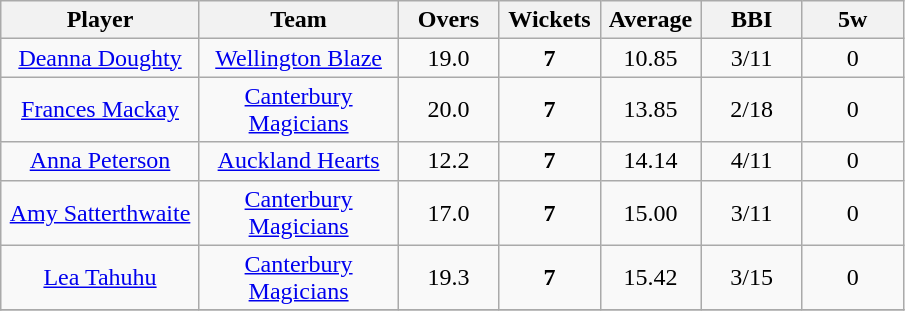<table class="wikitable" style="text-align:center">
<tr>
<th width=125>Player</th>
<th width=125>Team</th>
<th width=60>Overs</th>
<th width=60>Wickets</th>
<th width=60>Average</th>
<th width=60>BBI</th>
<th width=60>5w</th>
</tr>
<tr>
<td><a href='#'>Deanna Doughty</a></td>
<td><a href='#'>Wellington Blaze</a></td>
<td>19.0</td>
<td><strong>7</strong></td>
<td>10.85</td>
<td>3/11</td>
<td>0</td>
</tr>
<tr>
<td><a href='#'>Frances Mackay</a></td>
<td><a href='#'>Canterbury Magicians</a></td>
<td>20.0</td>
<td><strong>7</strong></td>
<td>13.85</td>
<td>2/18</td>
<td>0</td>
</tr>
<tr>
<td><a href='#'>Anna Peterson</a></td>
<td><a href='#'>Auckland Hearts</a></td>
<td>12.2</td>
<td><strong>7</strong></td>
<td>14.14</td>
<td>4/11</td>
<td>0</td>
</tr>
<tr>
<td><a href='#'>Amy Satterthwaite</a></td>
<td><a href='#'>Canterbury Magicians</a></td>
<td>17.0</td>
<td><strong>7</strong></td>
<td>15.00</td>
<td>3/11</td>
<td>0</td>
</tr>
<tr>
<td><a href='#'>Lea Tahuhu</a></td>
<td><a href='#'>Canterbury Magicians</a></td>
<td>19.3</td>
<td><strong>7</strong></td>
<td>15.42</td>
<td>3/15</td>
<td>0</td>
</tr>
<tr>
</tr>
</table>
